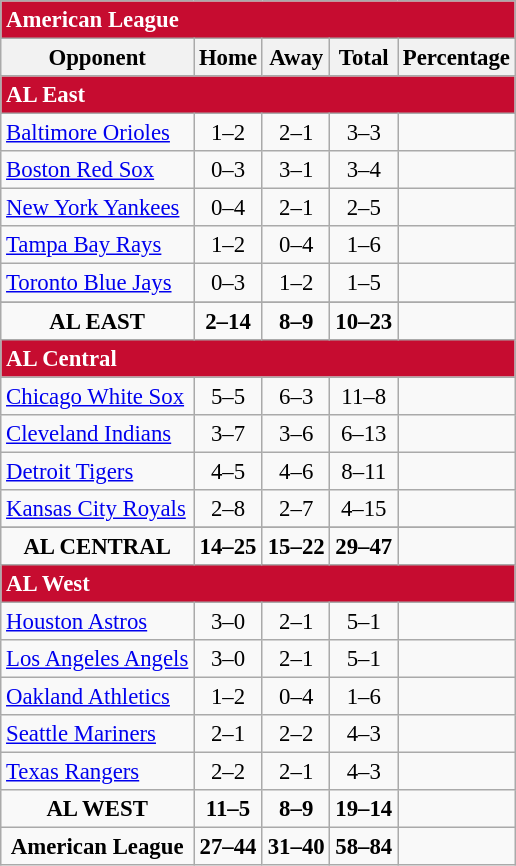<table class="wikitable" style="font-size: 95%; text-align: center">
<tr>
<td colspan="5" style="text-align:left; background:#c60c30;color:#fff"><strong>American League</strong></td>
</tr>
<tr>
<th>Opponent</th>
<th>Home</th>
<th>Away</th>
<th>Total</th>
<th>Percentage</th>
</tr>
<tr>
<td colspan="5" style="text-align:left; background:#c60c30;color:#fff"><strong>AL East</strong></td>
</tr>
<tr>
<td style="text-align:left"><a href='#'>Baltimore Orioles</a></td>
<td>1–2</td>
<td>2–1</td>
<td>3–3</td>
<td></td>
</tr>
<tr>
<td style="text-align:left"><a href='#'>Boston Red Sox</a></td>
<td>0–3</td>
<td>3–1</td>
<td>3–4</td>
<td></td>
</tr>
<tr>
<td style="text-align:left"><a href='#'>New York Yankees</a></td>
<td>0–4</td>
<td>2–1</td>
<td>2–5</td>
<td></td>
</tr>
<tr>
<td style="text-align:left"><a href='#'>Tampa Bay Rays</a></td>
<td>1–2</td>
<td>0–4</td>
<td>1–6</td>
<td></td>
</tr>
<tr>
<td style="text-align:left"><a href='#'>Toronto Blue Jays</a></td>
<td>0–3</td>
<td>1–2</td>
<td>1–5</td>
<td></td>
</tr>
<tr>
</tr>
<tr style="font-weight:bold">
<td>AL EAST</td>
<td>2–14</td>
<td>8–9</td>
<td>10–23</td>
<td></td>
</tr>
<tr>
<td colspan="5" style="text-align:left; background:#c60c30;color:#fff"><strong>AL Central</strong></td>
</tr>
<tr>
<td style="text-align:left"><a href='#'>Chicago White Sox</a></td>
<td>5–5</td>
<td>6–3</td>
<td>11–8</td>
<td></td>
</tr>
<tr>
<td style="text-align:left"><a href='#'>Cleveland Indians</a></td>
<td>3–7</td>
<td>3–6</td>
<td>6–13</td>
<td></td>
</tr>
<tr>
<td style="text-align:left"><a href='#'>Detroit Tigers</a></td>
<td>4–5</td>
<td>4–6</td>
<td>8–11</td>
<td></td>
</tr>
<tr>
<td style="text-align:left"><a href='#'>Kansas City Royals</a></td>
<td>2–8</td>
<td>2–7</td>
<td>4–15</td>
<td></td>
</tr>
<tr>
</tr>
<tr style="font-weight:bold">
<td>AL CENTRAL</td>
<td>14–25</td>
<td>15–22</td>
<td>29–47</td>
<td></td>
</tr>
<tr>
<td colspan="5" style="text-align:left; background:#c60c30;color:#fff"><strong>AL West</strong></td>
</tr>
<tr>
<td style="text-align:left"><a href='#'>Houston Astros</a></td>
<td>3–0</td>
<td>2–1</td>
<td>5–1</td>
<td></td>
</tr>
<tr>
<td style="text-align:left"><a href='#'>Los Angeles Angels</a></td>
<td>3–0</td>
<td>2–1</td>
<td>5–1</td>
<td></td>
</tr>
<tr>
<td style="text-align:left"><a href='#'>Oakland Athletics</a></td>
<td>1–2</td>
<td>0–4</td>
<td>1–6</td>
<td></td>
</tr>
<tr>
<td style="text-align:left"><a href='#'>Seattle Mariners</a></td>
<td>2–1</td>
<td>2–2</td>
<td>4–3</td>
<td></td>
</tr>
<tr>
<td style="text-align:left"><a href='#'>Texas Rangers</a></td>
<td>2–2</td>
<td>2–1</td>
<td>4–3</td>
<td></td>
</tr>
<tr style="font-weight:bold">
<td>AL WEST</td>
<td>11–5</td>
<td>8–9</td>
<td>19–14</td>
<td></td>
</tr>
<tr style="font-weight:bold">
<td>American League</td>
<td>27–44</td>
<td>31–40</td>
<td>58–84</td>
<td></td>
</tr>
</table>
